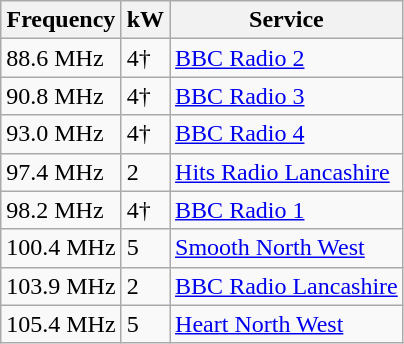<table class="wikitable sortable">
<tr>
<th>Frequency</th>
<th>kW</th>
<th>Service</th>
</tr>
<tr>
<td>88.6 MHz</td>
<td>4†</td>
<td><a href='#'>BBC Radio 2</a></td>
</tr>
<tr>
<td>90.8 MHz</td>
<td>4†</td>
<td><a href='#'>BBC Radio 3</a></td>
</tr>
<tr>
<td>93.0 MHz</td>
<td>4†</td>
<td><a href='#'>BBC Radio 4</a></td>
</tr>
<tr>
<td>97.4 MHz</td>
<td>2</td>
<td><a href='#'>Hits Radio Lancashire</a></td>
</tr>
<tr>
<td>98.2 MHz</td>
<td>4†</td>
<td><a href='#'>BBC Radio 1</a></td>
</tr>
<tr>
<td>100.4 MHz</td>
<td>5</td>
<td><a href='#'>Smooth North West</a></td>
</tr>
<tr>
<td>103.9 MHz</td>
<td>2</td>
<td><a href='#'>BBC Radio Lancashire</a></td>
</tr>
<tr>
<td>105.4 MHz</td>
<td>5</td>
<td><a href='#'>Heart North West</a></td>
</tr>
</table>
